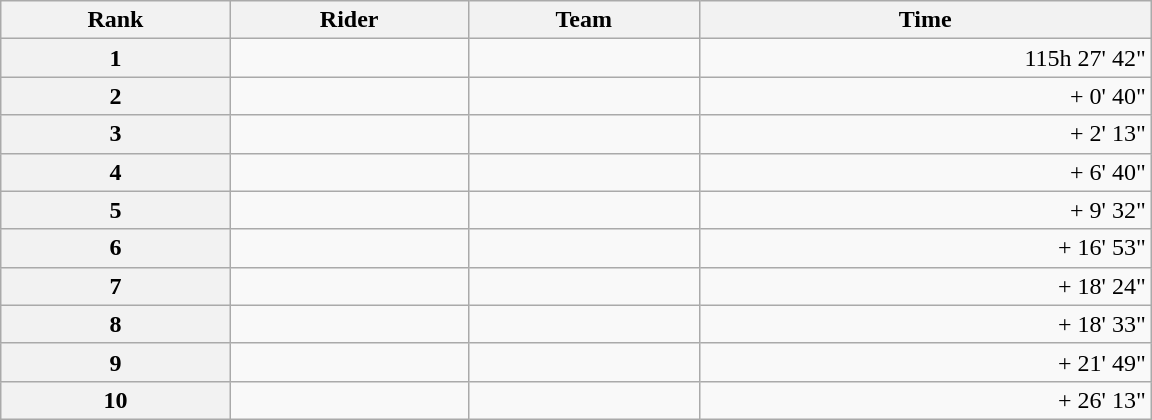<table class="wikitable" style="width:48em;margin-bottom:0;">
<tr>
<th scope="col">Rank</th>
<th scope="col">Rider</th>
<th scope="col">Team</th>
<th scope="col">Time</th>
</tr>
<tr>
<th scope="row">1</th>
<td> </td>
<td></td>
<td style="text-align:right;">115h 27' 42"</td>
</tr>
<tr>
<th scope="row">2</th>
<td></td>
<td></td>
<td style="text-align:right;">+ 0' 40"</td>
</tr>
<tr>
<th scope="row">3</th>
<td> </td>
<td></td>
<td style="text-align:right;">+ 2' 13"</td>
</tr>
<tr>
<th scope="row">4</th>
<td></td>
<td></td>
<td style="text-align:right;">+ 6' 40"</td>
</tr>
<tr>
<th scope="row">5</th>
<td> </td>
<td></td>
<td style="text-align:right;">+ 9' 32"</td>
</tr>
<tr>
<th scope="row">6</th>
<td></td>
<td></td>
<td style="text-align:right;">+ 16' 53"</td>
</tr>
<tr>
<th scope="row">7</th>
<td></td>
<td></td>
<td style="text-align:right;">+ 18' 24"</td>
</tr>
<tr>
<th scope="row">8</th>
<td></td>
<td></td>
<td style="text-align:right;">+ 18' 33"</td>
</tr>
<tr>
<th scope="row">9</th>
<td> </td>
<td></td>
<td style="text-align:right;">+ 21' 49"</td>
</tr>
<tr>
<th scope="row">10</th>
<td></td>
<td></td>
<td style="text-align:right;">+ 26' 13"</td>
</tr>
</table>
